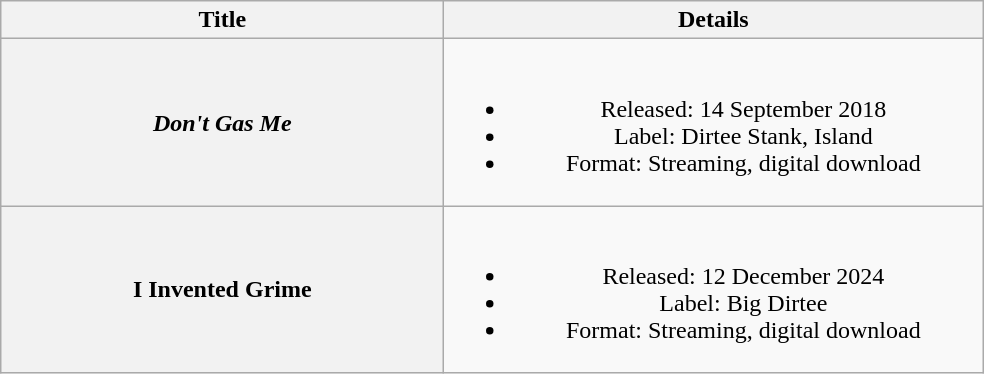<table class="wikitable plainrowheaders" style="text-align:center;" border="1">
<tr>
<th scope="col" style="width:18em;">Title</th>
<th scope="col" style="width:22em;">Details</th>
</tr>
<tr>
<th scope="row"><em>Don't Gas Me</em></th>
<td><br><ul><li>Released: 14 September 2018</li><li>Label: Dirtee Stank, Island</li><li>Format: Streaming, digital download</li></ul></td>
</tr>
<tr>
<th scope="row">I Invented Grime</th>
<td><br><ul><li>Released: 12 December 2024</li><li>Label: Big Dirtee</li><li>Format: Streaming, digital download</li></ul></td>
</tr>
</table>
